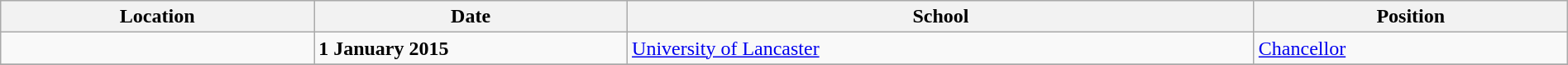<table class="wikitable" style="width:100%;">
<tr>
<th style="width:20%;">Location</th>
<th style="width:20%;">Date</th>
<th style="width:40%;">School</th>
<th style="width:20%;">Position</th>
</tr>
<tr>
<td></td>
<td><strong>1 January 2015</strong></td>
<td><a href='#'>University of Lancaster</a></td>
<td><a href='#'>Chancellor</a></td>
</tr>
<tr>
</tr>
</table>
